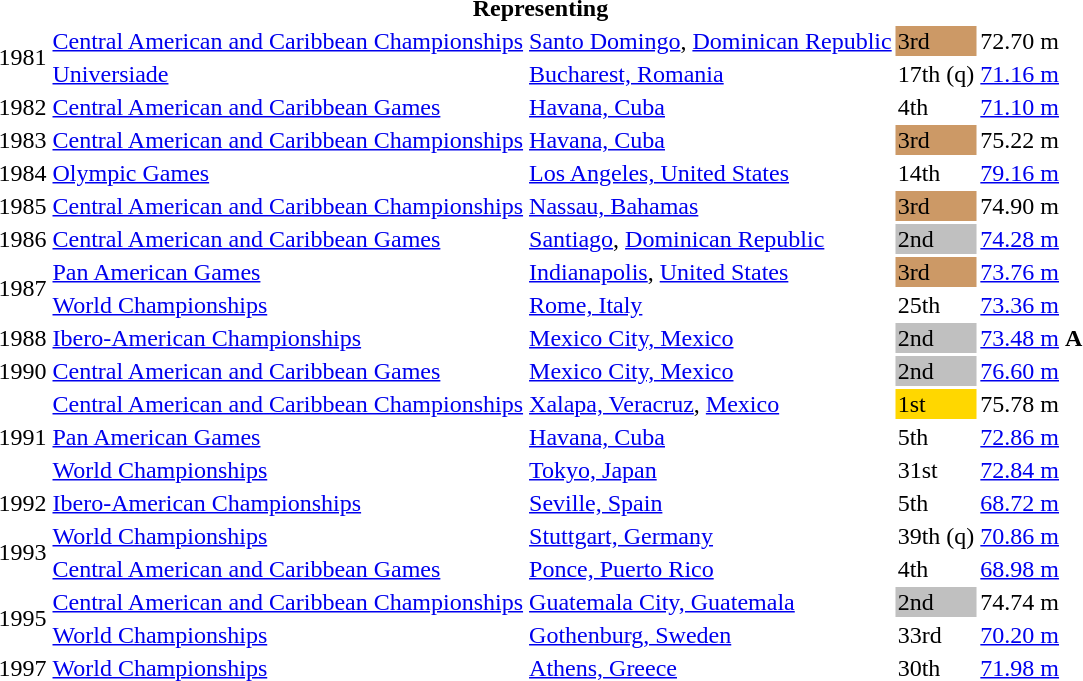<table>
<tr>
<th colspan="5">Representing </th>
</tr>
<tr>
<td rowspan=2>1981</td>
<td><a href='#'>Central American and Caribbean Championships</a></td>
<td><a href='#'>Santo Domingo</a>, <a href='#'>Dominican Republic</a></td>
<td bgcolor="cc9966">3rd</td>
<td>72.70 m</td>
</tr>
<tr>
<td><a href='#'>Universiade</a></td>
<td><a href='#'>Bucharest, Romania</a></td>
<td>17th (q)</td>
<td><a href='#'>71.16 m</a></td>
</tr>
<tr>
<td>1982</td>
<td><a href='#'>Central American and Caribbean Games</a></td>
<td><a href='#'>Havana, Cuba</a></td>
<td>4th</td>
<td><a href='#'>71.10 m</a></td>
</tr>
<tr>
<td>1983</td>
<td><a href='#'>Central American and Caribbean Championships</a></td>
<td><a href='#'>Havana, Cuba</a></td>
<td bgcolor="cc9966">3rd</td>
<td>75.22 m</td>
</tr>
<tr>
<td>1984</td>
<td><a href='#'>Olympic Games</a></td>
<td><a href='#'>Los Angeles, United States</a></td>
<td>14th</td>
<td><a href='#'>79.16 m</a></td>
</tr>
<tr>
<td>1985</td>
<td><a href='#'>Central American and Caribbean Championships</a></td>
<td><a href='#'>Nassau, Bahamas</a></td>
<td bgcolor="cc9966">3rd</td>
<td>74.90 m</td>
</tr>
<tr>
<td>1986</td>
<td><a href='#'>Central American and Caribbean Games</a></td>
<td><a href='#'>Santiago</a>, <a href='#'>Dominican Republic</a></td>
<td bgcolor="silver">2nd</td>
<td><a href='#'>74.28 m</a></td>
</tr>
<tr>
<td rowspan=2>1987</td>
<td><a href='#'>Pan American Games</a></td>
<td><a href='#'>Indianapolis</a>, <a href='#'>United States</a></td>
<td bgcolor="cc9966">3rd</td>
<td><a href='#'>73.76 m</a></td>
</tr>
<tr>
<td><a href='#'>World Championships</a></td>
<td><a href='#'>Rome, Italy</a></td>
<td>25th</td>
<td><a href='#'>73.36 m</a></td>
</tr>
<tr>
<td>1988</td>
<td><a href='#'>Ibero-American Championships</a></td>
<td><a href='#'>Mexico City, Mexico</a></td>
<td bgcolor=silver>2nd</td>
<td><a href='#'>73.48 m</a> <strong>A</strong></td>
</tr>
<tr>
<td>1990</td>
<td><a href='#'>Central American and Caribbean Games</a></td>
<td><a href='#'>Mexico City, Mexico</a></td>
<td bgcolor="silver">2nd</td>
<td><a href='#'>76.60 m</a></td>
</tr>
<tr>
<td rowspan=3>1991</td>
<td><a href='#'>Central American and Caribbean Championships</a></td>
<td><a href='#'>Xalapa, Veracruz</a>, <a href='#'>Mexico</a></td>
<td bgcolor="gold">1st</td>
<td>75.78 m</td>
</tr>
<tr>
<td><a href='#'>Pan American Games</a></td>
<td><a href='#'>Havana, Cuba</a></td>
<td>5th</td>
<td><a href='#'>72.86 m</a></td>
</tr>
<tr>
<td><a href='#'>World Championships</a></td>
<td><a href='#'>Tokyo, Japan</a></td>
<td>31st</td>
<td><a href='#'>72.84 m</a></td>
</tr>
<tr>
<td>1992</td>
<td><a href='#'>Ibero-American Championships</a></td>
<td><a href='#'>Seville, Spain</a></td>
<td>5th</td>
<td><a href='#'>68.72 m</a></td>
</tr>
<tr>
<td rowspan=2>1993</td>
<td><a href='#'>World Championships</a></td>
<td><a href='#'>Stuttgart, Germany</a></td>
<td>39th (q)</td>
<td><a href='#'>70.86 m</a></td>
</tr>
<tr>
<td><a href='#'>Central American and Caribbean Games</a></td>
<td><a href='#'>Ponce, Puerto Rico</a></td>
<td>4th</td>
<td><a href='#'>68.98 m</a></td>
</tr>
<tr>
<td rowspan=2>1995</td>
<td><a href='#'>Central American and Caribbean Championships</a></td>
<td><a href='#'>Guatemala City, Guatemala</a></td>
<td bgcolor="silver">2nd</td>
<td>74.74 m</td>
</tr>
<tr>
<td><a href='#'>World Championships</a></td>
<td><a href='#'>Gothenburg, Sweden</a></td>
<td>33rd</td>
<td><a href='#'>70.20 m</a></td>
</tr>
<tr>
<td>1997</td>
<td><a href='#'>World Championships</a></td>
<td><a href='#'>Athens, Greece</a></td>
<td>30th</td>
<td><a href='#'>71.98 m</a></td>
</tr>
</table>
